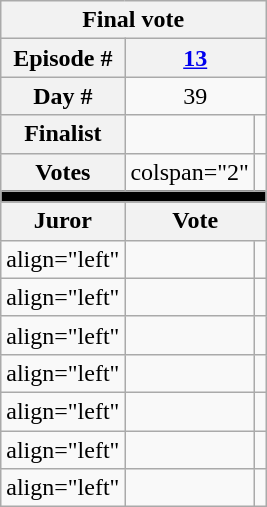<table class="wikitable nowrap" style="text-align:center; font-size:100%">
<tr>
<th colspan=4>Final vote</th>
</tr>
<tr>
<th>Episode #</th>
<th colspan=2><a href='#'>13</a></th>
</tr>
<tr>
<th>Day #</th>
<td colspan=2>39</td>
</tr>
<tr>
<th>Finalist</th>
<td></td>
<td></td>
</tr>
<tr>
<th>Votes</th>
<td>colspan="2" </td>
</tr>
<tr>
<td style="background:black;" colspan="3"></td>
</tr>
<tr>
<th>Juror</th>
<th colspan=4>Vote</th>
</tr>
<tr>
<td>align="left" </td>
<td></td>
<td></td>
</tr>
<tr>
<td>align="left" </td>
<td></td>
<td></td>
</tr>
<tr>
<td>align="left" </td>
<td></td>
<td></td>
</tr>
<tr>
<td>align="left" </td>
<td></td>
<td></td>
</tr>
<tr>
<td>align="left" </td>
<td></td>
<td></td>
</tr>
<tr>
<td>align="left" </td>
<td></td>
<td></td>
</tr>
<tr>
<td>align="left" </td>
<td></td>
<td></td>
</tr>
</table>
